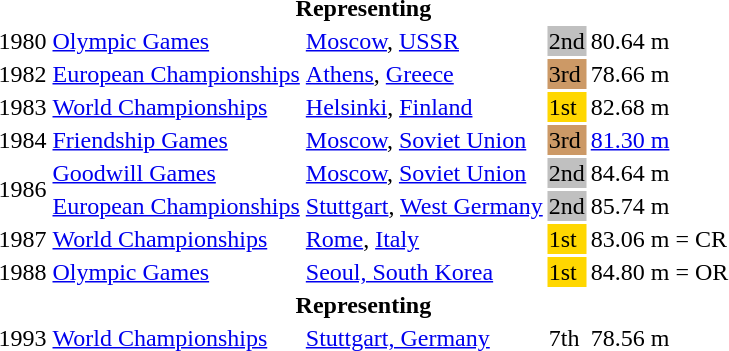<table>
<tr>
<th colspan="5">Representing </th>
</tr>
<tr>
<td>1980</td>
<td><a href='#'>Olympic Games</a></td>
<td><a href='#'>Moscow</a>, <a href='#'>USSR</a></td>
<td bgcolor="silver">2nd</td>
<td>80.64 m</td>
</tr>
<tr>
<td>1982</td>
<td><a href='#'>European Championships</a></td>
<td><a href='#'>Athens</a>, <a href='#'>Greece</a></td>
<td bgcolor="CC9966">3rd</td>
<td>78.66 m</td>
</tr>
<tr>
<td>1983</td>
<td><a href='#'>World Championships</a></td>
<td><a href='#'>Helsinki</a>, <a href='#'>Finland</a></td>
<td bgcolor="gold">1st</td>
<td>82.68 m</td>
</tr>
<tr>
<td>1984</td>
<td><a href='#'>Friendship Games</a></td>
<td><a href='#'>Moscow</a>, <a href='#'>Soviet Union</a></td>
<td bgcolor="CC9966">3rd</td>
<td><a href='#'>81.30 m</a></td>
</tr>
<tr>
<td rowspan=2>1986</td>
<td><a href='#'>Goodwill Games</a></td>
<td><a href='#'>Moscow</a>, <a href='#'>Soviet Union</a></td>
<td bgcolor="silver">2nd</td>
<td>84.64 m</td>
</tr>
<tr>
<td><a href='#'>European Championships</a></td>
<td><a href='#'>Stuttgart</a>, <a href='#'>West Germany</a></td>
<td bgcolor="silver">2nd</td>
<td>85.74 m</td>
</tr>
<tr>
<td>1987</td>
<td><a href='#'>World Championships</a></td>
<td><a href='#'>Rome</a>, <a href='#'>Italy</a></td>
<td bgcolor="gold">1st</td>
<td>83.06 m = CR</td>
</tr>
<tr>
<td>1988</td>
<td><a href='#'>Olympic Games</a></td>
<td><a href='#'>Seoul, South Korea</a></td>
<td bgcolor="gold">1st</td>
<td>84.80 m = OR</td>
</tr>
<tr>
<th colspan="5">Representing </th>
</tr>
<tr>
<td>1993</td>
<td><a href='#'>World Championships</a></td>
<td><a href='#'>Stuttgart, Germany</a></td>
<td>7th</td>
<td>78.56 m</td>
</tr>
</table>
